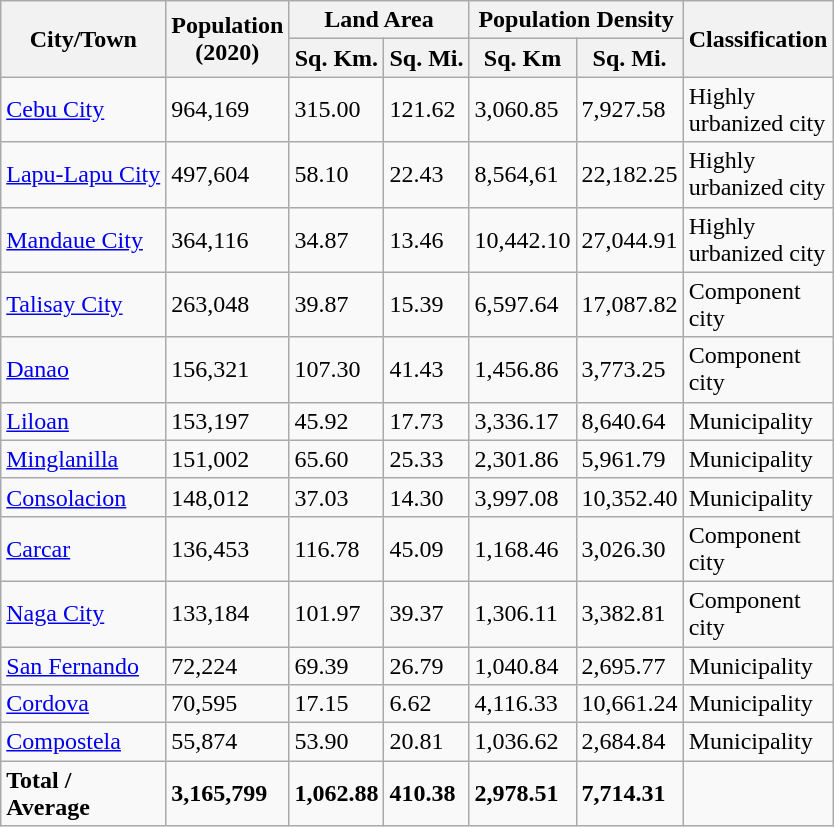<table class="wikitable">
<tr>
<th rowspan="2">City/Town</th>
<th rowspan="2">Population<br>(2020)</th>
<th colspan="2">Land Area</th>
<th colspan="2">Population Density</th>
<th rowspan="2">Classification</th>
</tr>
<tr>
<th>Sq. Km.</th>
<th>Sq. Mi.</th>
<th>Sq. Km</th>
<th>Sq. Mi.</th>
</tr>
<tr>
<td><a href='#'>Cebu City</a></td>
<td>964,169</td>
<td>315.00</td>
<td>121.62</td>
<td>3,060.85</td>
<td>7,927.58</td>
<td>Highly<br>urbanized 
city</td>
</tr>
<tr>
<td><a href='#'>Lapu-Lapu City</a></td>
<td>497,604</td>
<td>58.10</td>
<td>22.43</td>
<td>8,564,61</td>
<td>22,182.25</td>
<td>Highly<br>urbanized 
city</td>
</tr>
<tr>
<td><a href='#'>Mandaue City</a></td>
<td>364,116</td>
<td>34.87</td>
<td>13.46</td>
<td>10,442.10</td>
<td>27,044.91</td>
<td>Highly<br>urbanized 
city</td>
</tr>
<tr>
<td><a href='#'>Talisay City</a></td>
<td>263,048</td>
<td>39.87</td>
<td>15.39</td>
<td>6,597.64</td>
<td>17,087.82</td>
<td>Component<br>city</td>
</tr>
<tr>
<td><a href='#'>Danao</a></td>
<td>156,321</td>
<td>107.30</td>
<td>41.43</td>
<td>1,456.86</td>
<td>3,773.25</td>
<td>Component<br>city</td>
</tr>
<tr>
<td><a href='#'>Liloan</a></td>
<td>153,197</td>
<td>45.92</td>
<td>17.73</td>
<td>3,336.17</td>
<td>8,640.64</td>
<td>Municipality</td>
</tr>
<tr>
<td><a href='#'>Minglanilla</a></td>
<td>151,002</td>
<td>65.60</td>
<td>25.33</td>
<td>2,301.86</td>
<td>5,961.79</td>
<td>Municipality</td>
</tr>
<tr>
<td><a href='#'>Consolacion</a></td>
<td>148,012</td>
<td>37.03</td>
<td>14.30</td>
<td>3,997.08</td>
<td>10,352.40</td>
<td>Municipality</td>
</tr>
<tr>
<td><a href='#'>Carcar</a></td>
<td>136,453</td>
<td>116.78</td>
<td>45.09</td>
<td>1,168.46</td>
<td>3,026.30</td>
<td>Component<br>city</td>
</tr>
<tr>
<td><a href='#'>Naga City</a></td>
<td>133,184</td>
<td>101.97</td>
<td>39.37</td>
<td>1,306.11</td>
<td>3,382.81</td>
<td>Component<br>city</td>
</tr>
<tr>
<td><a href='#'>San Fernando</a></td>
<td>72,224</td>
<td>69.39</td>
<td>26.79</td>
<td>1,040.84</td>
<td>2,695.77</td>
<td>Municipality</td>
</tr>
<tr>
<td><a href='#'>Cordova</a></td>
<td>70,595</td>
<td>17.15</td>
<td>6.62</td>
<td>4,116.33</td>
<td>10,661.24</td>
<td>Municipality</td>
</tr>
<tr>
<td><a href='#'>Compostela</a></td>
<td>55,874</td>
<td>53.90</td>
<td>20.81</td>
<td>1,036.62</td>
<td>2,684.84</td>
<td>Municipality</td>
</tr>
<tr>
<td><strong>Total /</strong><br><strong>Average</strong></td>
<td><strong>3,165,799</strong></td>
<td><strong>1,062.88</strong></td>
<td><strong>410.38</strong></td>
<td><strong>2,978.51</strong></td>
<td><strong>7,714.31</strong></td>
<td></td>
</tr>
</table>
